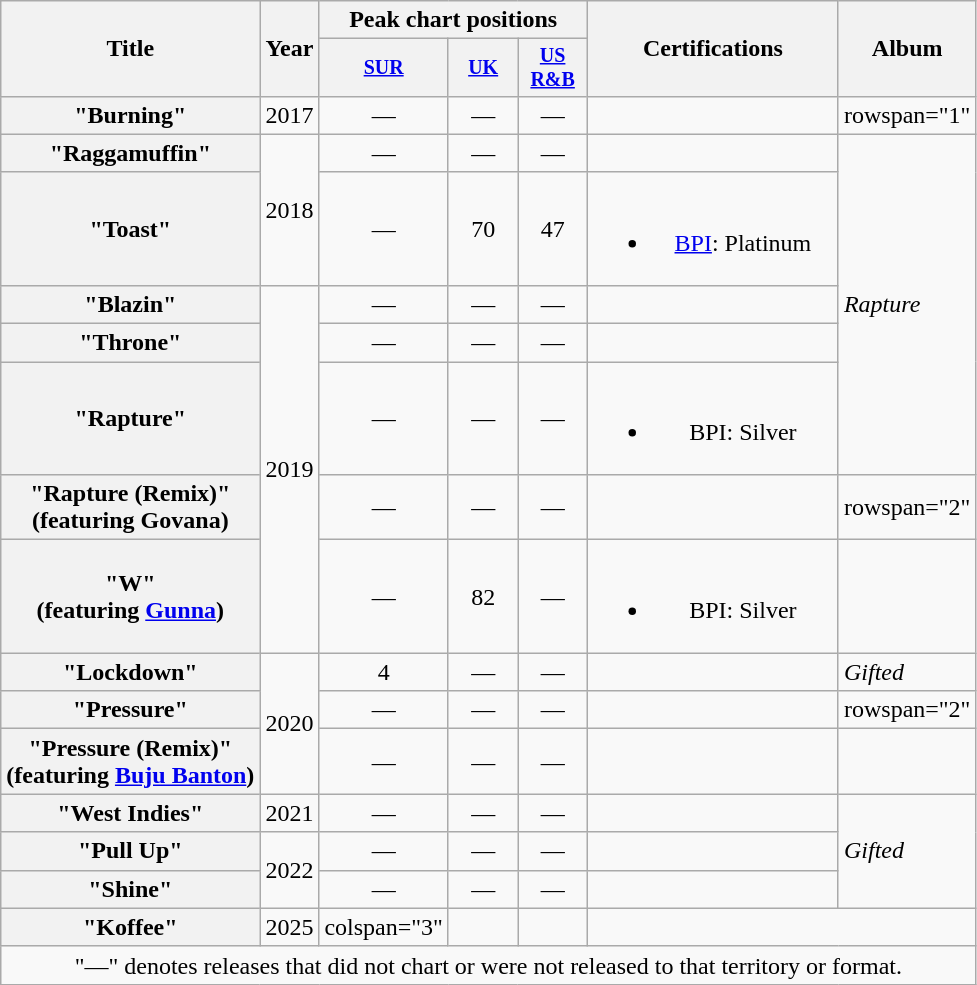<table class="wikitable plainrowheaders" style="text-align:center;">
<tr>
<th rowspan="2">Title</th>
<th rowspan="2">Year</th>
<th colspan="3">Peak chart positions</th>
<th rowspan="2" style="width:10em;">Certifications</th>
<th rowspan="2">Album</th>
</tr>
<tr style="font-size:smaller;">
<th style="width:3em;"><a href='#'>SUR</a><br></th>
<th style="width:3em;"><a href='#'>UK</a><br></th>
<th style="width:3em;"><a href='#'>US R&B</a><br></th>
</tr>
<tr>
<th scope="row">"Burning"</th>
<td rowspan="1">2017</td>
<td>—</td>
<td>—</td>
<td>—</td>
<td></td>
<td>rowspan="1" </td>
</tr>
<tr>
<th scope="row">"Raggamuffin"</th>
<td rowspan="2">2018</td>
<td>—</td>
<td>—</td>
<td>—</td>
<td></td>
<td style="text-align:left;" rowspan="5"><em>Rapture</em></td>
</tr>
<tr>
<th scope="row">"Toast"</th>
<td>—</td>
<td>70</td>
<td>47</td>
<td><br><ul><li><a href='#'>BPI</a>: Platinum</li></ul></td>
</tr>
<tr>
<th scope="row">"Blazin"</th>
<td rowspan="5">2019</td>
<td>—</td>
<td>—</td>
<td>—</td>
<td></td>
</tr>
<tr>
<th scope="row">"Throne"</th>
<td>—</td>
<td>—</td>
<td>—</td>
<td></td>
</tr>
<tr>
<th scope="row">"Rapture"</th>
<td>—</td>
<td>—</td>
<td>—</td>
<td><br><ul><li>BPI: Silver</li></ul></td>
</tr>
<tr>
<th scope="row">"Rapture (Remix)"<br><span>(featuring Govana)</span></th>
<td>—</td>
<td>—</td>
<td>—</td>
<td></td>
<td>rowspan="2" </td>
</tr>
<tr>
<th scope="row">"W"<br><span>(featuring <a href='#'>Gunna</a>)</span></th>
<td>—</td>
<td>82</td>
<td>—</td>
<td><br><ul><li>BPI: Silver</li></ul></td>
</tr>
<tr>
<th scope="row">"Lockdown"</th>
<td rowspan="3">2020</td>
<td>4</td>
<td>—</td>
<td>—</td>
<td></td>
<td style="text-align:left;" rowspan="1"><em>Gifted</em></td>
</tr>
<tr>
<th scope="row">"Pressure"</th>
<td>—</td>
<td>—</td>
<td>—</td>
<td></td>
<td>rowspan="2" </td>
</tr>
<tr>
<th scope="row">"Pressure (Remix)"<br><span>(featuring <a href='#'>Buju Banton</a>)</span></th>
<td>—</td>
<td>—</td>
<td>—</td>
<td></td>
</tr>
<tr>
<th scope="row">"West Indies"</th>
<td rowspan="1">2021</td>
<td>—</td>
<td>—</td>
<td>—</td>
<td></td>
<td style="text-align:left;" rowspan="3"><em>Gifted</em></td>
</tr>
<tr>
<th scope="row">"Pull Up"</th>
<td rowspan="2">2022</td>
<td>—</td>
<td>—</td>
<td>—</td>
<td></td>
</tr>
<tr>
<th scope="row">"Shine"</th>
<td>—</td>
<td>—</td>
<td>—</td>
<td></td>
</tr>
<tr>
<th scope="row">"Koffee"</th>
<td>2025</td>
<td>colspan="3" </td>
<td></td>
<td></td>
</tr>
<tr>
<td colspan="7">"—" denotes releases that did not chart or were not released to that territory or format.</td>
</tr>
</table>
